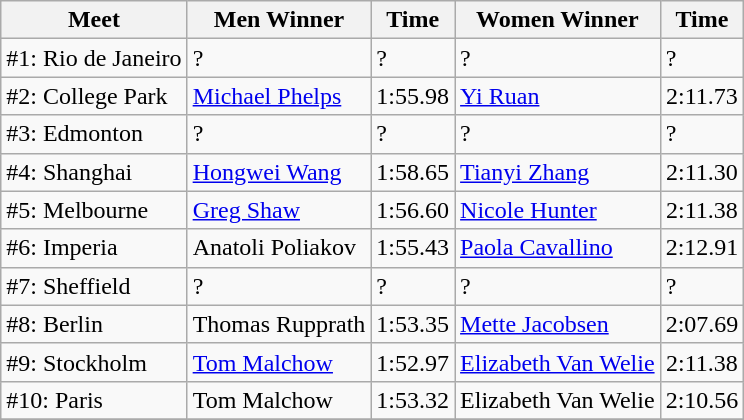<table class=wikitable>
<tr>
<th>Meet</th>
<th>Men Winner</th>
<th>Time</th>
<th>Women Winner</th>
<th>Time</th>
</tr>
<tr>
<td>#1: Rio de Janeiro</td>
<td ?>?</td>
<td ?>?</td>
<td ?>?</td>
<td ?>?</td>
</tr>
<tr>
<td>#2: College Park</td>
<td> <a href='#'>Michael Phelps</a></td>
<td align=center>1:55.98</td>
<td> <a href='#'>Yi Ruan</a></td>
<td align=center>2:11.73</td>
</tr>
<tr>
<td>#3: Edmonton</td>
<td ?>?</td>
<td ?>?</td>
<td ?>?</td>
<td ?>?</td>
</tr>
<tr>
<td>#4: Shanghai</td>
<td> <a href='#'>Hongwei Wang</a></td>
<td align=center>1:58.65</td>
<td> <a href='#'>Tianyi Zhang</a></td>
<td align=center>2:11.30</td>
</tr>
<tr>
<td>#5: Melbourne</td>
<td> <a href='#'>Greg Shaw</a></td>
<td align=center>1:56.60</td>
<td> <a href='#'>Nicole Hunter</a></td>
<td align=center>2:11.38</td>
</tr>
<tr>
<td>#6: Imperia</td>
<td> Anatoli Poliakov</td>
<td align=center>1:55.43</td>
<td> <a href='#'>Paola Cavallino</a></td>
<td align=center>2:12.91</td>
</tr>
<tr>
<td>#7: Sheffield</td>
<td ?>?</td>
<td ?>?</td>
<td ?>?</td>
<td ?>?</td>
</tr>
<tr>
<td>#8: Berlin</td>
<td> Thomas Rupprath</td>
<td align=center>1:53.35</td>
<td> <a href='#'>Mette Jacobsen</a></td>
<td align=center>2:07.69</td>
</tr>
<tr>
<td>#9: Stockholm</td>
<td> <a href='#'>Tom Malchow</a></td>
<td align=center>1:52.97</td>
<td> <a href='#'>Elizabeth Van Welie</a></td>
<td align=center>2:11.38</td>
</tr>
<tr>
<td>#10: Paris</td>
<td> Tom Malchow</td>
<td align=center>1:53.32</td>
<td> Elizabeth Van Welie</td>
<td align=center>2:10.56</td>
</tr>
<tr>
</tr>
</table>
